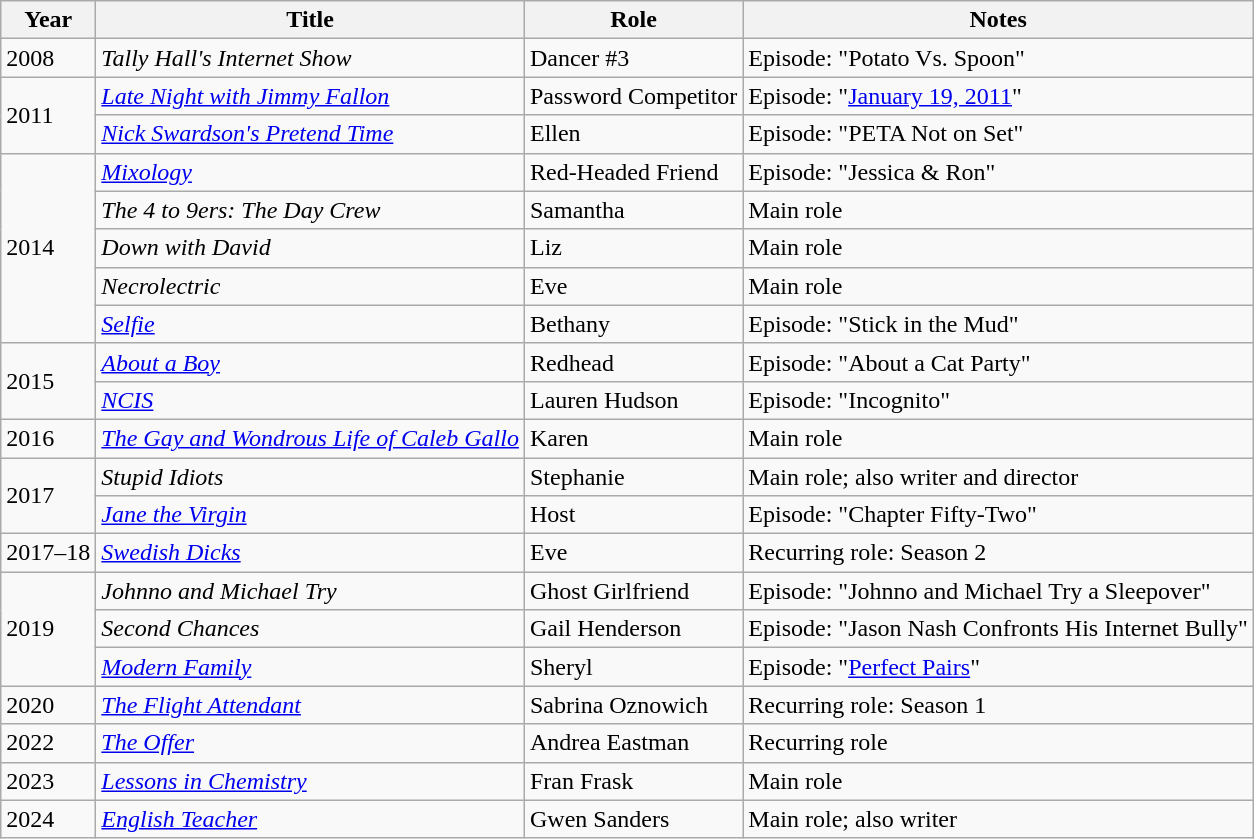<table class="wikitable sortable">
<tr>
<th>Year</th>
<th>Title</th>
<th>Role</th>
<th class="unsortable">Notes</th>
</tr>
<tr>
<td>2008</td>
<td><em>Tally Hall's Internet Show</em></td>
<td>Dancer #3</td>
<td>Episode: "Potato Vs. Spoon"</td>
</tr>
<tr>
<td rowspan="2">2011</td>
<td><em><a href='#'>Late Night with Jimmy Fallon</a></em></td>
<td>Password Competitor</td>
<td>Episode: "<a href='#'>January 19, 2011</a>"</td>
</tr>
<tr>
<td><em><a href='#'>Nick Swardson's Pretend Time</a></em></td>
<td>Ellen</td>
<td>Episode: "PETA Not on Set"</td>
</tr>
<tr>
<td rowspan="5">2014</td>
<td><em><a href='#'>Mixology</a></em></td>
<td>Red-Headed Friend</td>
<td>Episode: "Jessica & Ron"</td>
</tr>
<tr>
<td><em>The 4 to 9ers: The Day Crew</em></td>
<td>Samantha</td>
<td>Main role</td>
</tr>
<tr>
<td><em>Down with David</em></td>
<td>Liz</td>
<td>Main role</td>
</tr>
<tr>
<td><em>Necrolectric</em></td>
<td>Eve</td>
<td>Main role</td>
</tr>
<tr>
<td><em><a href='#'>Selfie</a></em></td>
<td>Bethany</td>
<td>Episode: "Stick in the Mud"</td>
</tr>
<tr>
<td rowspan="2">2015</td>
<td><em><a href='#'>About a Boy</a></em></td>
<td>Redhead</td>
<td>Episode: "About a Cat Party"</td>
</tr>
<tr>
<td><em><a href='#'>NCIS</a></em></td>
<td>Lauren Hudson</td>
<td>Episode: "Incognito"</td>
</tr>
<tr>
<td>2016</td>
<td><em><a href='#'>The Gay and Wondrous Life of Caleb Gallo</a></em></td>
<td>Karen</td>
<td>Main role</td>
</tr>
<tr>
<td rowspan="2">2017</td>
<td><em>Stupid Idiots</em></td>
<td>Stephanie</td>
<td>Main role; also writer and director</td>
</tr>
<tr>
<td><em><a href='#'>Jane the Virgin</a></em></td>
<td>Host</td>
<td>Episode: "Chapter Fifty-Two"</td>
</tr>
<tr>
<td>2017–18</td>
<td><em><a href='#'>Swedish Dicks</a></em></td>
<td>Eve</td>
<td>Recurring role: Season 2</td>
</tr>
<tr>
<td rowspan="3">2019</td>
<td><em>Johnno and Michael Try</em></td>
<td>Ghost Girlfriend</td>
<td>Episode: "Johnno and Michael Try a Sleepover"</td>
</tr>
<tr>
<td><em>Second Chances</em></td>
<td>Gail Henderson</td>
<td>Episode: "Jason Nash Confronts His Internet Bully"</td>
</tr>
<tr>
<td><em><a href='#'>Modern Family</a></em></td>
<td>Sheryl</td>
<td>Episode: "<a href='#'>Perfect Pairs</a>"</td>
</tr>
<tr>
<td>2020</td>
<td><em><a href='#'>The Flight Attendant</a></em></td>
<td>Sabrina Oznowich</td>
<td>Recurring role: Season 1</td>
</tr>
<tr>
<td>2022</td>
<td><em><a href='#'>The Offer</a></em></td>
<td>Andrea Eastman</td>
<td>Recurring role</td>
</tr>
<tr>
<td>2023</td>
<td><em><a href='#'>Lessons in Chemistry</a></em></td>
<td>Fran Frask</td>
<td>Main role</td>
</tr>
<tr>
<td>2024</td>
<td><em><a href='#'>English Teacher</a></em></td>
<td>Gwen Sanders</td>
<td>Main role; also writer</td>
</tr>
</table>
